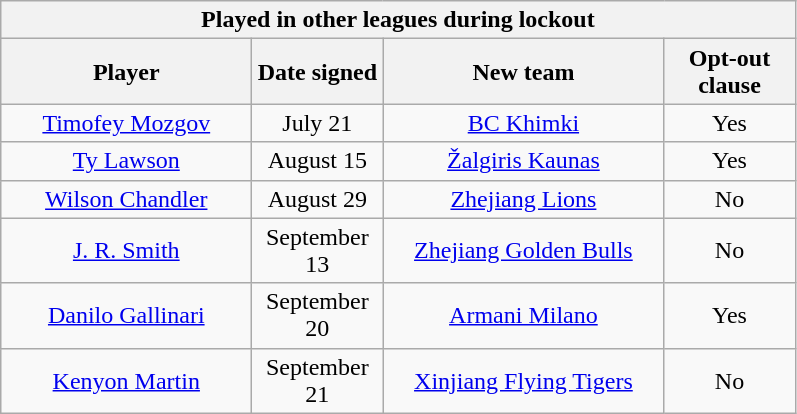<table class="wikitable" style="text-align:center">
<tr>
<th colspan=4>Played in other leagues during lockout</th>
</tr>
<tr>
<th style="width:160px">Player</th>
<th style="width:80px">Date signed</th>
<th style="width:180px">New team</th>
<th style="width:80px">Opt-out clause</th>
</tr>
<tr>
<td><a href='#'>Timofey Mozgov</a></td>
<td>July 21</td>
<td><a href='#'>BC Khimki</a> </td>
<td>Yes</td>
</tr>
<tr>
<td><a href='#'>Ty Lawson</a></td>
<td>August 15</td>
<td><a href='#'>Žalgiris Kaunas</a> </td>
<td>Yes</td>
</tr>
<tr>
<td><a href='#'>Wilson Chandler</a></td>
<td>August 29</td>
<td><a href='#'>Zhejiang Lions</a> </td>
<td>No</td>
</tr>
<tr>
<td><a href='#'>J. R. Smith</a></td>
<td>September 13</td>
<td><a href='#'>Zhejiang Golden Bulls</a> </td>
<td>No</td>
</tr>
<tr>
<td><a href='#'>Danilo Gallinari</a></td>
<td>September 20</td>
<td><a href='#'>Armani Milano</a> </td>
<td>Yes</td>
</tr>
<tr>
<td><a href='#'>Kenyon Martin</a></td>
<td>September 21</td>
<td><a href='#'>Xinjiang Flying Tigers</a> </td>
<td>No</td>
</tr>
</table>
